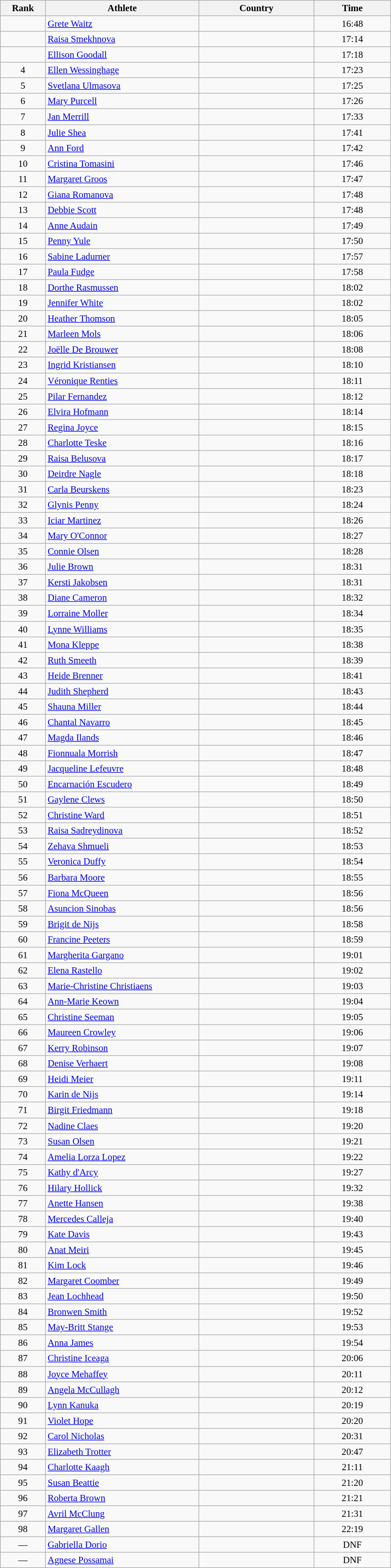<table class="wikitable sortable" style=" text-align:center; font-size:95%;" width="50%">
<tr>
<th width=5%>Rank</th>
<th width=20%>Athlete</th>
<th width=15%>Country</th>
<th width=10%>Time</th>
</tr>
<tr>
<td align=center></td>
<td align=left><a href='#'>Grete Waitz</a></td>
<td align=left></td>
<td>16:48</td>
</tr>
<tr>
<td align=center></td>
<td align=left><a href='#'>Raisa Smekhnova</a></td>
<td align=left></td>
<td>17:14</td>
</tr>
<tr>
<td align=center></td>
<td align=left><a href='#'>Ellison Goodall</a></td>
<td align=left></td>
<td>17:18</td>
</tr>
<tr>
<td align=center>4</td>
<td align=left><a href='#'>Ellen Wessinghage</a></td>
<td align=left></td>
<td>17:23</td>
</tr>
<tr>
<td align=center>5</td>
<td align=left><a href='#'>Svetlana Ulmasova</a></td>
<td align=left></td>
<td>17:25</td>
</tr>
<tr>
<td align=center>6</td>
<td align=left><a href='#'>Mary Purcell</a></td>
<td align=left></td>
<td>17:26</td>
</tr>
<tr>
<td align=center>7</td>
<td align=left><a href='#'>Jan Merrill</a></td>
<td align=left></td>
<td>17:33</td>
</tr>
<tr>
<td align=center>8</td>
<td align=left><a href='#'>Julie Shea</a></td>
<td align=left></td>
<td>17:41</td>
</tr>
<tr>
<td align=center>9</td>
<td align=left><a href='#'>Ann Ford</a></td>
<td align=left></td>
<td>17:42</td>
</tr>
<tr>
<td align=center>10</td>
<td align=left><a href='#'>Cristina Tomasini</a></td>
<td align=left></td>
<td>17:46</td>
</tr>
<tr>
<td align=center>11</td>
<td align=left><a href='#'>Margaret Groos</a></td>
<td align=left></td>
<td>17:47</td>
</tr>
<tr>
<td align=center>12</td>
<td align=left><a href='#'>Giana Romanova</a></td>
<td align=left></td>
<td>17:48</td>
</tr>
<tr>
<td align=center>13</td>
<td align=left><a href='#'>Debbie Scott</a></td>
<td align=left></td>
<td>17:48</td>
</tr>
<tr>
<td align=center>14</td>
<td align=left><a href='#'>Anne Audain</a></td>
<td align=left></td>
<td>17:49</td>
</tr>
<tr>
<td align=center>15</td>
<td align=left><a href='#'>Penny Yule</a></td>
<td align=left></td>
<td>17:50</td>
</tr>
<tr>
<td align=center>16</td>
<td align=left><a href='#'>Sabine Ladurner</a></td>
<td align=left></td>
<td>17:57</td>
</tr>
<tr>
<td align=center>17</td>
<td align=left><a href='#'>Paula Fudge</a></td>
<td align=left></td>
<td>17:58</td>
</tr>
<tr>
<td align=center>18</td>
<td align=left><a href='#'>Dorthe Rasmussen</a></td>
<td align=left></td>
<td>18:02</td>
</tr>
<tr>
<td align=center>19</td>
<td align=left><a href='#'>Jennifer White</a></td>
<td align=left></td>
<td>18:02</td>
</tr>
<tr>
<td align=center>20</td>
<td align=left><a href='#'>Heather Thomson</a></td>
<td align=left></td>
<td>18:05</td>
</tr>
<tr>
<td align=center>21</td>
<td align=left><a href='#'>Marleen Mols</a></td>
<td align=left></td>
<td>18:06</td>
</tr>
<tr>
<td align=center>22</td>
<td align=left><a href='#'>Joëlle De Brouwer</a></td>
<td align=left></td>
<td>18:08</td>
</tr>
<tr>
<td align=center>23</td>
<td align=left><a href='#'>Ingrid Kristiansen</a></td>
<td align=left></td>
<td>18:10</td>
</tr>
<tr>
<td align=center>24</td>
<td align=left><a href='#'>Véronique Renties</a></td>
<td align=left></td>
<td>18:11</td>
</tr>
<tr>
<td align=center>25</td>
<td align=left><a href='#'>Pilar Fernandez</a></td>
<td align=left></td>
<td>18:12</td>
</tr>
<tr>
<td align=center>26</td>
<td align=left><a href='#'>Elvira Hofmann</a></td>
<td align=left></td>
<td>18:14</td>
</tr>
<tr>
<td align=center>27</td>
<td align=left><a href='#'>Regina Joyce</a></td>
<td align=left></td>
<td>18:15</td>
</tr>
<tr>
<td align=center>28</td>
<td align=left><a href='#'>Charlotte Teske</a></td>
<td align=left></td>
<td>18:16</td>
</tr>
<tr>
<td align=center>29</td>
<td align=left><a href='#'>Raisa Belusova</a></td>
<td align=left></td>
<td>18:17</td>
</tr>
<tr>
<td align=center>30</td>
<td align=left><a href='#'>Deirdre Nagle</a></td>
<td align=left></td>
<td>18:18</td>
</tr>
<tr>
<td align=center>31</td>
<td align=left><a href='#'>Carla Beurskens</a></td>
<td align=left></td>
<td>18:23</td>
</tr>
<tr>
<td align=center>32</td>
<td align=left><a href='#'>Glynis Penny</a></td>
<td align=left></td>
<td>18:24</td>
</tr>
<tr>
<td align=center>33</td>
<td align=left><a href='#'>Iciar Martinez</a></td>
<td align=left></td>
<td>18:26</td>
</tr>
<tr>
<td align=center>34</td>
<td align=left><a href='#'>Mary O'Connor</a></td>
<td align=left></td>
<td>18:27</td>
</tr>
<tr>
<td align=center>35</td>
<td align=left><a href='#'>Connie Olsen</a></td>
<td align=left></td>
<td>18:28</td>
</tr>
<tr>
<td align=center>36</td>
<td align=left><a href='#'>Julie Brown</a></td>
<td align=left></td>
<td>18:31</td>
</tr>
<tr>
<td align=center>37</td>
<td align=left><a href='#'>Kersti Jakobsen</a></td>
<td align=left></td>
<td>18:31</td>
</tr>
<tr>
<td align=center>38</td>
<td align=left><a href='#'>Diane Cameron</a></td>
<td align=left></td>
<td>18:32</td>
</tr>
<tr>
<td align=center>39</td>
<td align=left><a href='#'>Lorraine Moller</a></td>
<td align=left></td>
<td>18:34</td>
</tr>
<tr>
<td align=center>40</td>
<td align=left><a href='#'>Lynne Williams</a></td>
<td align=left></td>
<td>18:35</td>
</tr>
<tr>
<td align=center>41</td>
<td align=left><a href='#'>Mona Kleppe</a></td>
<td align=left></td>
<td>18:38</td>
</tr>
<tr>
<td align=center>42</td>
<td align=left><a href='#'>Ruth Smeeth</a></td>
<td align=left></td>
<td>18:39</td>
</tr>
<tr>
<td align=center>43</td>
<td align=left><a href='#'>Heide Brenner</a></td>
<td align=left></td>
<td>18:41</td>
</tr>
<tr>
<td align=center>44</td>
<td align=left><a href='#'>Judith Shepherd</a></td>
<td align=left></td>
<td>18:43</td>
</tr>
<tr>
<td align=center>45</td>
<td align=left><a href='#'>Shauna Miller</a></td>
<td align=left></td>
<td>18:44</td>
</tr>
<tr>
<td align=center>46</td>
<td align=left><a href='#'>Chantal Navarro</a></td>
<td align=left></td>
<td>18:45</td>
</tr>
<tr>
<td align=center>47</td>
<td align=left><a href='#'>Magda Ilands</a></td>
<td align=left></td>
<td>18:46</td>
</tr>
<tr>
<td align=center>48</td>
<td align=left><a href='#'>Fionnuala Morrish</a></td>
<td align=left></td>
<td>18:47</td>
</tr>
<tr>
<td align=center>49</td>
<td align=left><a href='#'>Jacqueline Lefeuvre</a></td>
<td align=left></td>
<td>18:48</td>
</tr>
<tr>
<td align=center>50</td>
<td align=left><a href='#'>Encarnación Escudero</a></td>
<td align=left></td>
<td>18:49</td>
</tr>
<tr>
<td align=center>51</td>
<td align=left><a href='#'>Gaylene Clews</a></td>
<td align=left></td>
<td>18:50</td>
</tr>
<tr>
<td align=center>52</td>
<td align=left><a href='#'>Christine Ward</a></td>
<td align=left></td>
<td>18:51</td>
</tr>
<tr>
<td align=center>53</td>
<td align=left><a href='#'>Raisa Sadreydinova</a></td>
<td align=left></td>
<td>18:52</td>
</tr>
<tr>
<td align=center>54</td>
<td align=left><a href='#'>Zehava Shmueli</a></td>
<td align=left></td>
<td>18:53</td>
</tr>
<tr>
<td align=center>55</td>
<td align=left><a href='#'>Veronica Duffy</a></td>
<td align=left></td>
<td>18:54</td>
</tr>
<tr>
<td align=center>56</td>
<td align=left><a href='#'>Barbara Moore</a></td>
<td align=left></td>
<td>18:55</td>
</tr>
<tr>
<td align=center>57</td>
<td align=left><a href='#'>Fiona McQueen</a></td>
<td align=left></td>
<td>18:56</td>
</tr>
<tr>
<td align=center>58</td>
<td align=left><a href='#'>Asuncion Sinobas</a></td>
<td align=left></td>
<td>18:56</td>
</tr>
<tr>
<td align=center>59</td>
<td align=left><a href='#'>Brigit de Nijs</a></td>
<td align=left></td>
<td>18:58</td>
</tr>
<tr>
<td align=center>60</td>
<td align=left><a href='#'>Francine Peeters</a></td>
<td align=left></td>
<td>18:59</td>
</tr>
<tr>
<td align=center>61</td>
<td align=left><a href='#'>Margherita Gargano</a></td>
<td align=left></td>
<td>19:01</td>
</tr>
<tr>
<td align=center>62</td>
<td align=left><a href='#'>Elena Rastello</a></td>
<td align=left></td>
<td>19:02</td>
</tr>
<tr>
<td align=center>63</td>
<td align=left><a href='#'>Marie-Christine Christiaens</a></td>
<td align=left></td>
<td>19:03</td>
</tr>
<tr>
<td align=center>64</td>
<td align=left><a href='#'>Ann-Marie Keown</a></td>
<td align=left></td>
<td>19:04</td>
</tr>
<tr>
<td align=center>65</td>
<td align=left><a href='#'>Christine Seeman</a></td>
<td align=left></td>
<td>19:05</td>
</tr>
<tr>
<td align=center>66</td>
<td align=left><a href='#'>Maureen Crowley</a></td>
<td align=left></td>
<td>19:06</td>
</tr>
<tr>
<td align=center>67</td>
<td align=left><a href='#'>Kerry Robinson</a></td>
<td align=left></td>
<td>19:07</td>
</tr>
<tr>
<td align=center>68</td>
<td align=left><a href='#'>Denise Verhaert</a></td>
<td align=left></td>
<td>19:08</td>
</tr>
<tr>
<td align=center>69</td>
<td align=left><a href='#'>Heidi Meier</a></td>
<td align=left></td>
<td>19:11</td>
</tr>
<tr>
<td align=center>70</td>
<td align=left><a href='#'>Karin de Nijs</a></td>
<td align=left></td>
<td>19:14</td>
</tr>
<tr>
<td align=center>71</td>
<td align=left><a href='#'>Birgit Friedmann</a></td>
<td align=left></td>
<td>19:18</td>
</tr>
<tr>
<td align=center>72</td>
<td align=left><a href='#'>Nadine Claes</a></td>
<td align=left></td>
<td>19:20</td>
</tr>
<tr>
<td align=center>73</td>
<td align=left><a href='#'>Susan Olsen</a></td>
<td align=left></td>
<td>19:21</td>
</tr>
<tr>
<td align=center>74</td>
<td align=left><a href='#'>Amelia Lorza Lopez</a></td>
<td align=left></td>
<td>19:22</td>
</tr>
<tr>
<td align=center>75</td>
<td align=left><a href='#'>Kathy d'Arcy</a></td>
<td align=left></td>
<td>19:27</td>
</tr>
<tr>
<td align=center>76</td>
<td align=left><a href='#'>Hilary Hollick</a></td>
<td align=left></td>
<td>19:32</td>
</tr>
<tr>
<td align=center>77</td>
<td align=left><a href='#'>Anette Hansen</a></td>
<td align=left></td>
<td>19:38</td>
</tr>
<tr>
<td align=center>78</td>
<td align=left><a href='#'>Mercedes Calleja</a></td>
<td align=left></td>
<td>19:40</td>
</tr>
<tr>
<td align=center>79</td>
<td align=left><a href='#'>Kate Davis</a></td>
<td align=left></td>
<td>19:43</td>
</tr>
<tr>
<td align=center>80</td>
<td align=left><a href='#'>Anat Meiri</a></td>
<td align=left></td>
<td>19:45</td>
</tr>
<tr>
<td align=center>81</td>
<td align=left><a href='#'>Kim Lock</a></td>
<td align=left></td>
<td>19:46</td>
</tr>
<tr>
<td align=center>82</td>
<td align=left><a href='#'>Margaret Coomber</a></td>
<td align=left></td>
<td>19:49</td>
</tr>
<tr>
<td align=center>83</td>
<td align=left><a href='#'>Jean Lochhead</a></td>
<td align=left></td>
<td>19:50</td>
</tr>
<tr>
<td align=center>84</td>
<td align=left><a href='#'>Bronwen Smith</a></td>
<td align=left></td>
<td>19:52</td>
</tr>
<tr>
<td align=center>85</td>
<td align=left><a href='#'>May-Britt Stange</a></td>
<td align=left></td>
<td>19:53</td>
</tr>
<tr>
<td align=center>86</td>
<td align=left><a href='#'>Anna James</a></td>
<td align=left></td>
<td>19:54</td>
</tr>
<tr>
<td align=center>87</td>
<td align=left><a href='#'>Christine Iceaga</a></td>
<td align=left></td>
<td>20:06</td>
</tr>
<tr>
<td align=center>88</td>
<td align=left><a href='#'>Joyce Mehaffey</a></td>
<td align=left></td>
<td>20:11</td>
</tr>
<tr>
<td align=center>89</td>
<td align=left><a href='#'>Angela McCullagh</a></td>
<td align=left></td>
<td>20:12</td>
</tr>
<tr>
<td align=center>90</td>
<td align=left><a href='#'>Lynn Kanuka</a></td>
<td align=left></td>
<td>20:19</td>
</tr>
<tr>
<td align=center>91</td>
<td align=left><a href='#'>Violet Hope</a></td>
<td align=left></td>
<td>20:20</td>
</tr>
<tr>
<td align=center>92</td>
<td align=left><a href='#'>Carol Nicholas</a></td>
<td align=left></td>
<td>20:31</td>
</tr>
<tr>
<td align=center>93</td>
<td align=left><a href='#'>Elizabeth Trotter</a></td>
<td align=left></td>
<td>20:47</td>
</tr>
<tr>
<td align=center>94</td>
<td align=left><a href='#'>Charlotte Kaagh</a></td>
<td align=left></td>
<td>21:11</td>
</tr>
<tr>
<td align=center>95</td>
<td align=left><a href='#'>Susan Beattie</a></td>
<td align=left></td>
<td>21:20</td>
</tr>
<tr>
<td align=center>96</td>
<td align=left><a href='#'>Roberta Brown</a></td>
<td align=left></td>
<td>21:21</td>
</tr>
<tr>
<td align=center>97</td>
<td align=left><a href='#'>Avril McClung</a></td>
<td align=left></td>
<td>21:31</td>
</tr>
<tr>
<td align=center>98</td>
<td align=left><a href='#'>Margaret Gallen</a></td>
<td align=left></td>
<td>22:19</td>
</tr>
<tr>
<td align=center>—</td>
<td align=left><a href='#'>Gabriella Dorio</a></td>
<td align=left></td>
<td>DNF</td>
</tr>
<tr>
<td align=center>—</td>
<td align=left><a href='#'>Agnese Possamai</a></td>
<td align=left></td>
<td>DNF</td>
</tr>
</table>
